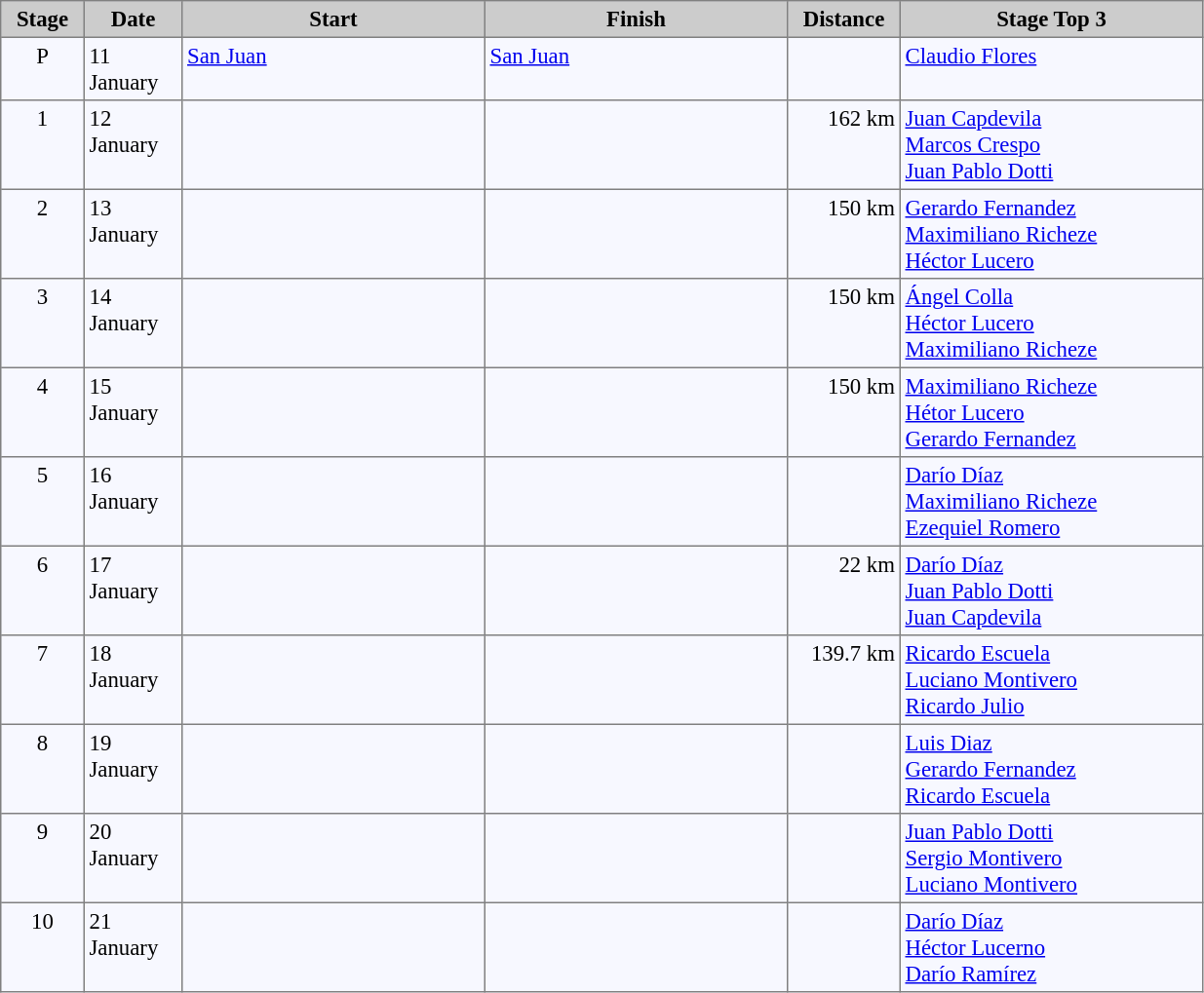<table bgcolor="#f7f8ff" cellpadding="3" cellspacing="0" border="1" style="font-size: 95%; border: gray solid 1px; border-collapse: collapse;">
<tr bgcolor="#CCCCCC">
<td align="center" width="50"><strong>Stage</strong></td>
<td align="center" width="60"><strong>Date</strong></td>
<td align="center" width="200"><strong>Start</strong></td>
<td align="center" width="200"><strong>Finish</strong></td>
<td align="center" width="70"><strong>Distance</strong></td>
<td align="center" width="200"><strong>Stage Top 3</strong></td>
</tr>
<tr valign=top>
<td align=center>P</td>
<td>11 January</td>
<td><a href='#'>San Juan</a></td>
<td><a href='#'>San Juan</a></td>
<td align=right></td>
<td> <a href='#'>Claudio Flores</a></td>
</tr>
<tr valign=top>
<td align=center>1</td>
<td>12 January</td>
<td></td>
<td></td>
<td align=right>162 km</td>
<td> <a href='#'>Juan Capdevila</a><br>  <a href='#'>Marcos Crespo</a><br>  <a href='#'>Juan Pablo Dotti</a></td>
</tr>
<tr valign=top>
<td align=center>2</td>
<td>13 January</td>
<td></td>
<td></td>
<td align=right>150 km</td>
<td> <a href='#'>Gerardo Fernandez</a><br>  <a href='#'>Maximiliano Richeze</a><br>  <a href='#'>Héctor Lucero</a></td>
</tr>
<tr valign=top>
<td align=center>3</td>
<td>14 January</td>
<td></td>
<td></td>
<td align=right>150 km</td>
<td> <a href='#'>Ángel Colla</a><br>  <a href='#'>Héctor Lucero</a><br>  <a href='#'>Maximiliano Richeze</a></td>
</tr>
<tr valign=top>
<td align=center>4</td>
<td>15 January</td>
<td></td>
<td></td>
<td align=right>150 km</td>
<td> <a href='#'>Maximiliano Richeze</a><br>  <a href='#'>Hétor Lucero</a><br>  <a href='#'>Gerardo Fernandez</a></td>
</tr>
<tr valign=top>
<td align=center>5</td>
<td>16 January</td>
<td></td>
<td></td>
<td align=right></td>
<td> <a href='#'>Darío Díaz</a><br>  <a href='#'>Maximiliano Richeze</a><br>  <a href='#'>Ezequiel Romero</a></td>
</tr>
<tr valign=top>
<td align=center>6</td>
<td>17 January</td>
<td></td>
<td></td>
<td align=right>22 km</td>
<td> <a href='#'>Darío Díaz</a><br>  <a href='#'>Juan Pablo Dotti</a><br>  <a href='#'>Juan Capdevila</a></td>
</tr>
<tr valign=top>
<td align=center>7</td>
<td>18 January</td>
<td></td>
<td></td>
<td align=right>139.7 km</td>
<td> <a href='#'>Ricardo Escuela</a><br>  <a href='#'>Luciano Montivero</a><br>  <a href='#'>Ricardo Julio</a></td>
</tr>
<tr valign=top>
<td align=center>8</td>
<td>19 January</td>
<td></td>
<td></td>
<td align=right></td>
<td> <a href='#'>Luis Diaz</a><br>  <a href='#'>Gerardo Fernandez</a><br>  <a href='#'>Ricardo Escuela</a></td>
</tr>
<tr valign=top>
<td align=center>9</td>
<td>20 January</td>
<td></td>
<td></td>
<td align=right></td>
<td> <a href='#'>Juan Pablo Dotti</a><br>  <a href='#'>Sergio Montivero</a><br>  <a href='#'>Luciano Montivero</a></td>
</tr>
<tr valign=top>
<td align=center>10</td>
<td>21 January</td>
<td></td>
<td></td>
<td align=right></td>
<td> <a href='#'>Darío Díaz</a><br>  <a href='#'>Héctor Lucerno</a><br>  <a href='#'>Darío Ramírez</a></td>
</tr>
</table>
